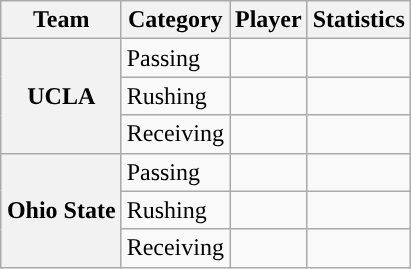<table class="wikitable" style="float:right">
<tr>
<th>Team</th>
<th>Category</th>
<th>Player</th>
<th>Statistics</th>
</tr>
<tr>
<th rowspan=3>UCLA</th>
<td>Passing</td>
<td></td>
<td></td>
</tr>
<tr>
<td>Rushing</td>
<td></td>
<td></td>
</tr>
<tr>
<td>Receiving</td>
<td></td>
<td></td>
</tr>
<tr>
<th rowspan=3>Ohio State</th>
<td>Passing</td>
<td></td>
<td></td>
</tr>
<tr>
<td>Rushing</td>
<td></td>
<td></td>
</tr>
<tr>
<td>Receiving</td>
<td></td>
<td></td>
</tr>
</table>
